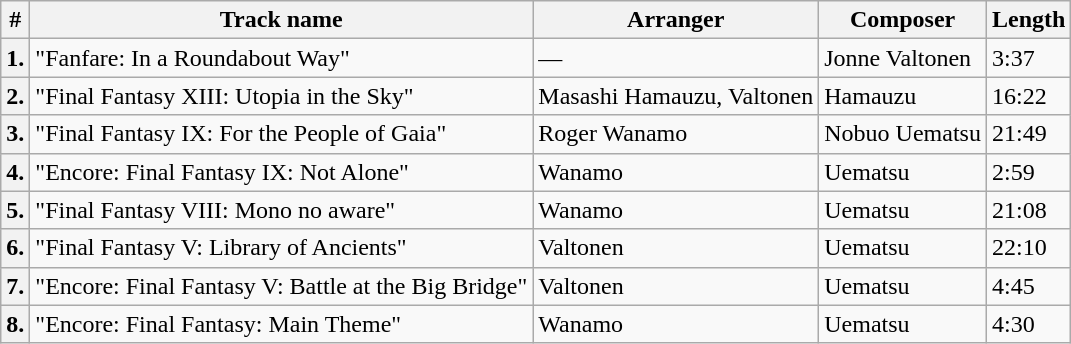<table class="wikitable plainrowheaders">
<tr>
<th scope="col">#</th>
<th scope="col">Track name</th>
<th scope="col">Arranger</th>
<th scope="col">Composer</th>
<th scope="col">Length</th>
</tr>
<tr>
<th scope="row">1.</th>
<td>"Fanfare: In a Roundabout Way"</td>
<td>—</td>
<td>Jonne Valtonen</td>
<td>3:37</td>
</tr>
<tr>
<th scope="row">2.</th>
<td>"Final Fantasy XIII: Utopia in the Sky"</td>
<td>Masashi Hamauzu, Valtonen</td>
<td>Hamauzu</td>
<td>16:22</td>
</tr>
<tr>
<th scope="row">3.</th>
<td>"Final Fantasy IX: For the People of Gaia"</td>
<td>Roger Wanamo</td>
<td>Nobuo Uematsu</td>
<td>21:49</td>
</tr>
<tr>
<th scope="row">4.</th>
<td>"Encore: Final Fantasy IX: Not Alone"</td>
<td>Wanamo</td>
<td>Uematsu</td>
<td>2:59</td>
</tr>
<tr>
<th scope="row">5.</th>
<td>"Final Fantasy VIII: Mono no aware"</td>
<td>Wanamo</td>
<td>Uematsu</td>
<td>21:08</td>
</tr>
<tr>
<th scope="row">6.</th>
<td>"Final Fantasy V: Library of Ancients"</td>
<td>Valtonen</td>
<td>Uematsu</td>
<td>22:10</td>
</tr>
<tr>
<th scope="row">7.</th>
<td>"Encore: Final Fantasy V: Battle at the Big Bridge"</td>
<td>Valtonen</td>
<td>Uematsu</td>
<td>4:45</td>
</tr>
<tr>
<th scope="row">8.</th>
<td>"Encore: Final Fantasy: Main Theme"</td>
<td>Wanamo</td>
<td>Uematsu</td>
<td>4:30</td>
</tr>
</table>
